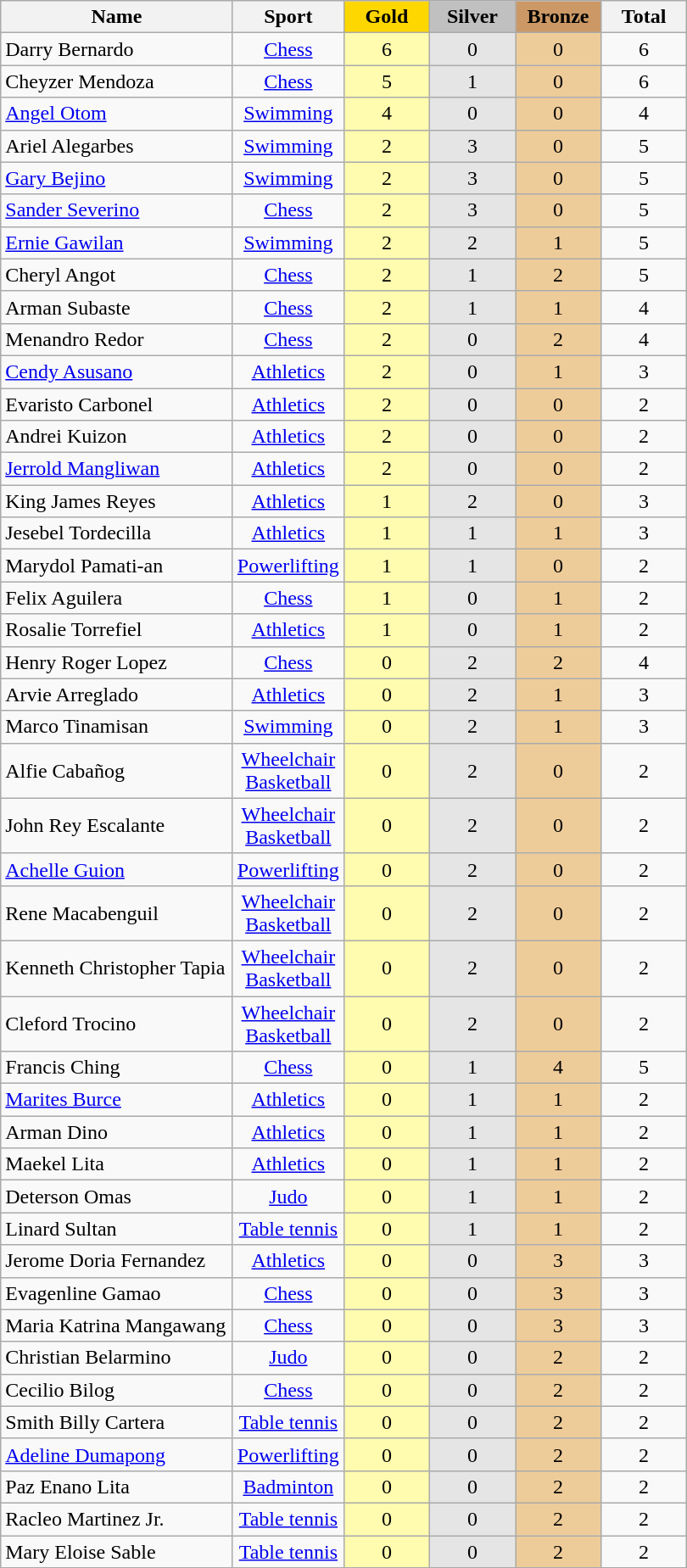<table class="wikitable" style="text-align:center">
<tr>
<th width=175>Name</th>
<th width=50>Sport</th>
<td bgcolor=gold width=60><strong>Gold</strong></td>
<td bgcolor=silver width=60><strong>Silver</strong></td>
<td bgcolor=#cc9966 width=60><strong>Bronze</strong></td>
<th width=60>Total</th>
</tr>
<tr>
<td align=left>Darry Bernardo</td>
<td><a href='#'>Chess</a></td>
<td bgcolor=#fffcaf>6</td>
<td bgcolor=#e5e5e5>0</td>
<td bgcolor=#eecc99>0</td>
<td>6</td>
</tr>
<tr>
<td align=left>Cheyzer Mendoza</td>
<td><a href='#'>Chess</a></td>
<td bgcolor=#fffcaf>5</td>
<td bgcolor=#e5e5e5>1</td>
<td bgcolor=#eecc99>0</td>
<td>6</td>
</tr>
<tr>
<td align=left><a href='#'>Angel Otom</a></td>
<td><a href='#'>Swimming</a></td>
<td bgcolor=#fffcaf>4</td>
<td bgcolor=#e5e5e5>0</td>
<td bgcolor=#eecc99>0</td>
<td>4</td>
</tr>
<tr>
<td align=left>Ariel Alegarbes</td>
<td><a href='#'>Swimming</a></td>
<td bgcolor=#fffcaf>2</td>
<td bgcolor=#e5e5e5>3</td>
<td bgcolor=#eecc99>0</td>
<td>5</td>
</tr>
<tr>
<td align=left><a href='#'>Gary Bejino</a></td>
<td><a href='#'>Swimming</a></td>
<td bgcolor=#fffcaf>2</td>
<td bgcolor=#e5e5e5>3</td>
<td bgcolor=#eecc99>0</td>
<td>5</td>
</tr>
<tr>
<td align=left><a href='#'>Sander Severino</a></td>
<td><a href='#'>Chess</a></td>
<td bgcolor=#fffcaf>2</td>
<td bgcolor=#e5e5e5>3</td>
<td bgcolor=#eecc99>0</td>
<td>5</td>
</tr>
<tr>
<td align=left><a href='#'>Ernie Gawilan</a></td>
<td><a href='#'>Swimming</a></td>
<td bgcolor=#fffcaf>2</td>
<td bgcolor=#e5e5e5>2</td>
<td bgcolor=#eecc99>1</td>
<td>5</td>
</tr>
<tr>
<td align=left>Cheryl Angot</td>
<td><a href='#'>Chess</a></td>
<td bgcolor=#fffcaf>2</td>
<td bgcolor=#e5e5e5>1</td>
<td bgcolor=#eecc99>2</td>
<td>5</td>
</tr>
<tr>
<td align=left>Arman Subaste</td>
<td><a href='#'>Chess</a></td>
<td bgcolor=#fffcaf>2</td>
<td bgcolor=#e5e5e5>1</td>
<td bgcolor=#eecc99>1</td>
<td>4</td>
</tr>
<tr>
<td align=left>Menandro Redor</td>
<td><a href='#'>Chess</a></td>
<td bgcolor=#fffcaf>2</td>
<td bgcolor=#e5e5e5>0</td>
<td bgcolor=#eecc99>2</td>
<td>4</td>
</tr>
<tr>
<td align=left><a href='#'>Cendy Asusano</a></td>
<td><a href='#'>Athletics</a></td>
<td bgcolor=#fffcaf>2</td>
<td bgcolor=#e5e5e5>0</td>
<td bgcolor=#eecc99>1</td>
<td>3</td>
</tr>
<tr>
<td align=left>Evaristo Carbonel</td>
<td><a href='#'>Athletics</a></td>
<td bgcolor=#fffcaf>2</td>
<td bgcolor=#e5e5e5>0</td>
<td bgcolor=#eecc99>0</td>
<td>2</td>
</tr>
<tr>
<td align=left>Andrei Kuizon</td>
<td><a href='#'>Athletics</a></td>
<td bgcolor=#fffcaf>2</td>
<td bgcolor=#e5e5e5>0</td>
<td bgcolor=#eecc99>0</td>
<td>2</td>
</tr>
<tr>
<td align=left><a href='#'>Jerrold Mangliwan</a></td>
<td><a href='#'>Athletics</a></td>
<td bgcolor=#fffcaf>2</td>
<td bgcolor=#e5e5e5>0</td>
<td bgcolor=#eecc99>0</td>
<td>2</td>
</tr>
<tr>
<td align=left>King James Reyes</td>
<td><a href='#'>Athletics</a></td>
<td bgcolor=#fffcaf>1</td>
<td bgcolor=#e5e5e5>2</td>
<td bgcolor=#eecc99>0</td>
<td>3</td>
</tr>
<tr>
<td align=left>Jesebel Tordecilla</td>
<td><a href='#'>Athletics</a></td>
<td bgcolor=#fffcaf>1</td>
<td bgcolor=#e5e5e5>1</td>
<td bgcolor=#eecc99>1</td>
<td>3</td>
</tr>
<tr>
<td align=left>Marydol Pamati-an</td>
<td><a href='#'>Powerlifting</a></td>
<td bgcolor=#fffcaf>1</td>
<td bgcolor=#e5e5e5>1</td>
<td bgcolor=#eecc99>0</td>
<td>2</td>
</tr>
<tr>
<td align=left>Felix Aguilera</td>
<td><a href='#'>Chess</a></td>
<td bgcolor=#fffcaf>1</td>
<td bgcolor=#e5e5e5>0</td>
<td bgcolor=#eecc99>1</td>
<td>2</td>
</tr>
<tr>
<td align=left>Rosalie Torrefiel</td>
<td><a href='#'>Athletics</a></td>
<td bgcolor=#fffcaf>1</td>
<td bgcolor=#e5e5e5>0</td>
<td bgcolor=#eecc99>1</td>
<td>2</td>
</tr>
<tr>
<td align=left>Henry Roger Lopez</td>
<td><a href='#'>Chess</a></td>
<td bgcolor=#fffcaf>0</td>
<td bgcolor=#e5e5e5>2</td>
<td bgcolor=#eecc99>2</td>
<td>4</td>
</tr>
<tr>
<td align=left>Arvie Arreglado</td>
<td><a href='#'>Athletics</a></td>
<td bgcolor=#fffcaf>0</td>
<td bgcolor=#e5e5e5>2</td>
<td bgcolor=#eecc99>1</td>
<td>3</td>
</tr>
<tr>
<td align=left>Marco Tinamisan</td>
<td><a href='#'>Swimming</a></td>
<td bgcolor=#fffcaf>0</td>
<td bgcolor=#e5e5e5>2</td>
<td bgcolor=#eecc99>1</td>
<td>3</td>
</tr>
<tr>
<td align=left>Alfie Cabañog</td>
<td><a href='#'>Wheelchair Basketball</a></td>
<td bgcolor=#fffcaf>0</td>
<td bgcolor=#e5e5e5>2</td>
<td bgcolor=#eecc99>0</td>
<td>2</td>
</tr>
<tr>
<td align=left>John Rey Escalante</td>
<td><a href='#'>Wheelchair Basketball</a></td>
<td bgcolor=#fffcaf>0</td>
<td bgcolor=#e5e5e5>2</td>
<td bgcolor=#eecc99>0</td>
<td>2</td>
</tr>
<tr>
<td align=left><a href='#'>Achelle Guion</a></td>
<td><a href='#'>Powerlifting</a></td>
<td bgcolor=#fffcaf>0</td>
<td bgcolor=#e5e5e5>2</td>
<td bgcolor=#eecc99>0</td>
<td>2</td>
</tr>
<tr>
<td align=left>Rene Macabenguil</td>
<td><a href='#'>Wheelchair Basketball</a></td>
<td bgcolor=#fffcaf>0</td>
<td bgcolor=#e5e5e5>2</td>
<td bgcolor=#eecc99>0</td>
<td>2</td>
</tr>
<tr>
<td align=left>Kenneth Christopher Tapia</td>
<td><a href='#'>Wheelchair Basketball</a></td>
<td bgcolor=#fffcaf>0</td>
<td bgcolor=#e5e5e5>2</td>
<td bgcolor=#eecc99>0</td>
<td>2</td>
</tr>
<tr>
<td align=left>Cleford Trocino</td>
<td><a href='#'>Wheelchair Basketball</a></td>
<td bgcolor=#fffcaf>0</td>
<td bgcolor=#e5e5e5>2</td>
<td bgcolor=#eecc99>0</td>
<td>2</td>
</tr>
<tr>
<td align=left>Francis Ching</td>
<td><a href='#'>Chess</a></td>
<td bgcolor=#fffcaf>0</td>
<td bgcolor=#e5e5e5>1</td>
<td bgcolor=#eecc99>4</td>
<td>5</td>
</tr>
<tr>
<td align=left><a href='#'>Marites Burce</a></td>
<td><a href='#'>Athletics</a></td>
<td bgcolor=#fffcaf>0</td>
<td bgcolor=#e5e5e5>1</td>
<td bgcolor=#eecc99>1</td>
<td>2</td>
</tr>
<tr>
<td align=left>Arman Dino</td>
<td><a href='#'>Athletics</a></td>
<td bgcolor=#fffcaf>0</td>
<td bgcolor=#e5e5e5>1</td>
<td bgcolor=#eecc99>1</td>
<td>2</td>
</tr>
<tr>
<td align=left>Maekel Lita</td>
<td><a href='#'>Athletics</a></td>
<td bgcolor=#fffcaf>0</td>
<td bgcolor=#e5e5e5>1</td>
<td bgcolor=#eecc99>1</td>
<td>2</td>
</tr>
<tr>
<td align=left>Deterson Omas</td>
<td><a href='#'>Judo</a></td>
<td bgcolor=#fffcaf>0</td>
<td bgcolor=#e5e5e5>1</td>
<td bgcolor=#eecc99>1</td>
<td>2</td>
</tr>
<tr>
<td align=left>Linard Sultan</td>
<td><a href='#'>Table tennis</a></td>
<td bgcolor=#fffcaf>0</td>
<td bgcolor=#e5e5e5>1</td>
<td bgcolor=#eecc99>1</td>
<td>2</td>
</tr>
<tr>
<td align=left>Jerome Doria Fernandez</td>
<td><a href='#'>Athletics</a></td>
<td bgcolor=#fffcaf>0</td>
<td bgcolor=#e5e5e5>0</td>
<td bgcolor=#eecc99>3</td>
<td>3</td>
</tr>
<tr>
<td align=left>Evagenline Gamao</td>
<td><a href='#'>Chess</a></td>
<td bgcolor=#fffcaf>0</td>
<td bgcolor=#e5e5e5>0</td>
<td bgcolor=#eecc99>3</td>
<td>3</td>
</tr>
<tr>
<td align=left>Maria Katrina Mangawang</td>
<td><a href='#'>Chess</a></td>
<td bgcolor=#fffcaf>0</td>
<td bgcolor=#e5e5e5>0</td>
<td bgcolor=#eecc99>3</td>
<td>3</td>
</tr>
<tr>
<td align=left>Christian Belarmino</td>
<td><a href='#'>Judo</a></td>
<td bgcolor=#fffcaf>0</td>
<td bgcolor=#e5e5e5>0</td>
<td bgcolor=#eecc99>2</td>
<td>2</td>
</tr>
<tr>
<td align=left>Cecilio Bilog</td>
<td><a href='#'>Chess</a></td>
<td bgcolor=#fffcaf>0</td>
<td bgcolor=#e5e5e5>0</td>
<td bgcolor=#eecc99>2</td>
<td>2</td>
</tr>
<tr>
<td align=left>Smith Billy Cartera</td>
<td><a href='#'>Table tennis</a></td>
<td bgcolor=#fffcaf>0</td>
<td bgcolor=#e5e5e5>0</td>
<td bgcolor=#eecc99>2</td>
<td>2</td>
</tr>
<tr>
<td align=left><a href='#'>Adeline Dumapong</a></td>
<td><a href='#'>Powerlifting</a></td>
<td bgcolor=#fffcaf>0</td>
<td bgcolor=#e5e5e5>0</td>
<td bgcolor=#eecc99>2</td>
<td>2</td>
</tr>
<tr>
<td align=left>Paz Enano Lita</td>
<td><a href='#'>Badminton</a></td>
<td bgcolor=#fffcaf>0</td>
<td bgcolor=#e5e5e5>0</td>
<td bgcolor=#eecc99>2</td>
<td>2</td>
</tr>
<tr>
<td align=left>Racleo Martinez Jr.</td>
<td><a href='#'>Table tennis</a></td>
<td bgcolor=#fffcaf>0</td>
<td bgcolor=#e5e5e5>0</td>
<td bgcolor=#eecc99>2</td>
<td>2</td>
</tr>
<tr>
<td align=left>Mary Eloise Sable</td>
<td><a href='#'>Table tennis</a></td>
<td bgcolor=#fffcaf>0</td>
<td bgcolor=#e5e5e5>0</td>
<td bgcolor=#eecc99>2</td>
<td>2</td>
</tr>
<tr>
</tr>
</table>
